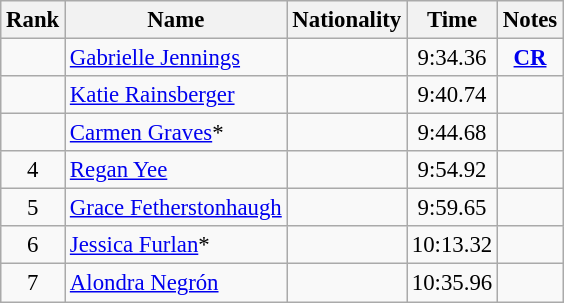<table class="wikitable sortable" style="text-align:center;font-size:95%">
<tr>
<th>Rank</th>
<th>Name</th>
<th>Nationality</th>
<th>Time</th>
<th>Notes</th>
</tr>
<tr>
<td></td>
<td align=left><a href='#'>Gabrielle Jennings</a></td>
<td align=left></td>
<td>9:34.36</td>
<td><strong><a href='#'>CR</a></strong></td>
</tr>
<tr>
<td></td>
<td align=left><a href='#'>Katie Rainsberger</a></td>
<td align=left></td>
<td>9:40.74</td>
<td></td>
</tr>
<tr>
<td></td>
<td align=left><a href='#'>Carmen Graves</a>*</td>
<td align=left></td>
<td>9:44.68</td>
<td></td>
</tr>
<tr>
<td>4</td>
<td align=left><a href='#'>Regan Yee</a></td>
<td align=left></td>
<td>9:54.92</td>
<td></td>
</tr>
<tr>
<td>5</td>
<td align=left><a href='#'>Grace Fetherstonhaugh</a></td>
<td align=left></td>
<td>9:59.65</td>
<td></td>
</tr>
<tr>
<td>6</td>
<td align=left><a href='#'>Jessica Furlan</a>*</td>
<td align=left></td>
<td>10:13.32</td>
<td></td>
</tr>
<tr>
<td>7</td>
<td align=left><a href='#'>Alondra Negrón</a></td>
<td align=left></td>
<td>10:35.96</td>
<td></td>
</tr>
</table>
